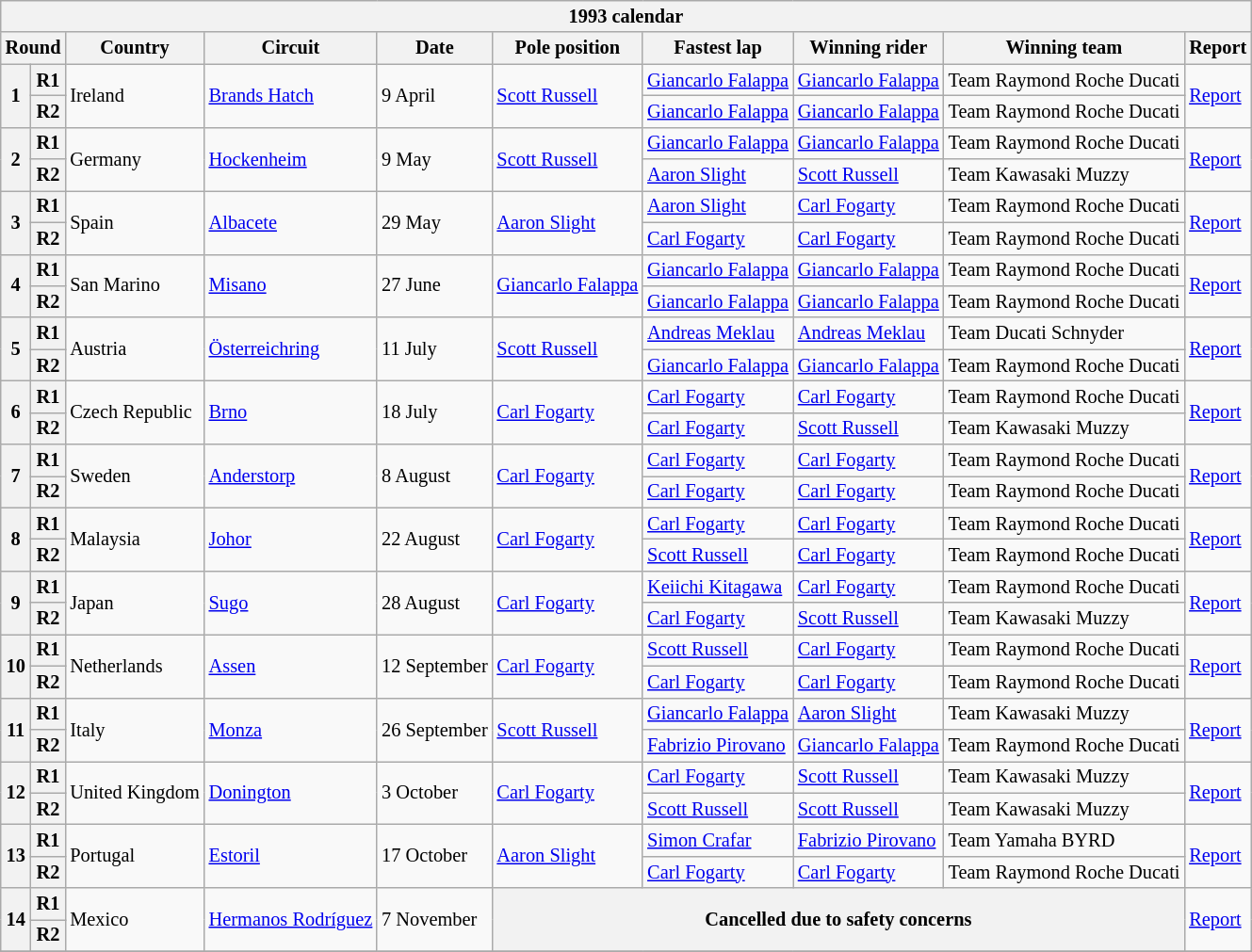<table class="wikitable" style="font-size: 85%">
<tr>
<th colspan=10>1993 calendar</th>
</tr>
<tr>
<th colspan=2>Round</th>
<th>Country</th>
<th>Circuit</th>
<th>Date</th>
<th>Pole position</th>
<th>Fastest lap</th>
<th>Winning rider</th>
<th>Winning team</th>
<th>Report</th>
</tr>
<tr>
<th rowspan=2>1</th>
<th>R1</th>
<td rowspan=2> Ireland</td>
<td rowspan=2><a href='#'>Brands Hatch</a></td>
<td rowspan=2>9 April</td>
<td rowspan=2> <a href='#'>Scott Russell</a></td>
<td> <a href='#'>Giancarlo Falappa</a></td>
<td> <a href='#'>Giancarlo Falappa</a></td>
<td>Team Raymond Roche Ducati</td>
<td rowspan=2><a href='#'>Report</a></td>
</tr>
<tr>
<th>R2</th>
<td> <a href='#'>Giancarlo Falappa</a></td>
<td> <a href='#'>Giancarlo Falappa</a></td>
<td>Team Raymond Roche Ducati</td>
</tr>
<tr>
<th rowspan=2>2</th>
<th>R1</th>
<td rowspan=2> Germany</td>
<td rowspan=2><a href='#'>Hockenheim</a></td>
<td rowspan=2>9 May</td>
<td rowspan=2> <a href='#'>Scott Russell</a></td>
<td> <a href='#'>Giancarlo Falappa</a></td>
<td> <a href='#'>Giancarlo Falappa</a></td>
<td>Team Raymond Roche Ducati</td>
<td rowspan=2><a href='#'>Report</a></td>
</tr>
<tr>
<th>R2</th>
<td> <a href='#'>Aaron Slight</a></td>
<td> <a href='#'>Scott Russell</a></td>
<td>Team Kawasaki Muzzy</td>
</tr>
<tr>
<th rowspan=2>3</th>
<th>R1</th>
<td rowspan=2> Spain</td>
<td rowspan=2><a href='#'>Albacete</a></td>
<td rowspan=2>29 May</td>
<td rowspan=2> <a href='#'>Aaron Slight</a></td>
<td> <a href='#'>Aaron Slight</a></td>
<td> <a href='#'>Carl Fogarty</a></td>
<td>Team Raymond Roche Ducati</td>
<td rowspan=2><a href='#'>Report</a></td>
</tr>
<tr>
<th>R2</th>
<td> <a href='#'>Carl Fogarty</a></td>
<td> <a href='#'>Carl Fogarty</a></td>
<td>Team Raymond Roche Ducati</td>
</tr>
<tr>
<th rowspan=2>4</th>
<th>R1</th>
<td rowspan=2> San Marino</td>
<td rowspan=2><a href='#'>Misano</a></td>
<td rowspan=2>27 June</td>
<td rowspan=2> <a href='#'>Giancarlo Falappa</a></td>
<td> <a href='#'>Giancarlo Falappa</a></td>
<td> <a href='#'>Giancarlo Falappa</a></td>
<td>Team Raymond Roche Ducati</td>
<td rowspan=2><a href='#'>Report</a></td>
</tr>
<tr>
<th>R2</th>
<td> <a href='#'>Giancarlo Falappa</a></td>
<td> <a href='#'>Giancarlo Falappa</a></td>
<td>Team Raymond Roche Ducati</td>
</tr>
<tr>
<th rowspan=2>5</th>
<th>R1</th>
<td rowspan=2> Austria</td>
<td rowspan=2><a href='#'>Österreichring</a></td>
<td rowspan=2>11 July</td>
<td rowspan=2> <a href='#'>Scott Russell</a></td>
<td> <a href='#'>Andreas Meklau</a></td>
<td> <a href='#'>Andreas Meklau</a></td>
<td>Team Ducati Schnyder</td>
<td rowspan=2><a href='#'>Report</a></td>
</tr>
<tr>
<th>R2</th>
<td> <a href='#'>Giancarlo Falappa</a></td>
<td> <a href='#'>Giancarlo Falappa</a></td>
<td>Team Raymond Roche Ducati</td>
</tr>
<tr>
<th rowspan=2>6</th>
<th>R1</th>
<td rowspan=2> Czech Republic</td>
<td rowspan=2><a href='#'>Brno</a></td>
<td rowspan=2>18 July</td>
<td rowspan=2> <a href='#'>Carl Fogarty</a></td>
<td> <a href='#'>Carl Fogarty</a></td>
<td> <a href='#'>Carl Fogarty</a></td>
<td>Team Raymond Roche Ducati</td>
<td rowspan=2><a href='#'>Report</a></td>
</tr>
<tr>
<th>R2</th>
<td> <a href='#'>Carl Fogarty</a></td>
<td> <a href='#'>Scott Russell</a></td>
<td>Team Kawasaki Muzzy</td>
</tr>
<tr>
<th rowspan=2>7</th>
<th>R1</th>
<td rowspan=2> Sweden</td>
<td rowspan=2><a href='#'>Anderstorp</a></td>
<td rowspan=2>8 August</td>
<td rowspan=2> <a href='#'>Carl Fogarty</a></td>
<td> <a href='#'>Carl Fogarty</a></td>
<td> <a href='#'>Carl Fogarty</a></td>
<td>Team Raymond Roche Ducati</td>
<td rowspan=2><a href='#'>Report</a></td>
</tr>
<tr>
<th>R2</th>
<td> <a href='#'>Carl Fogarty</a></td>
<td> <a href='#'>Carl Fogarty</a></td>
<td>Team Raymond Roche Ducati</td>
</tr>
<tr>
<th rowspan=2>8</th>
<th>R1</th>
<td rowspan=2> Malaysia</td>
<td rowspan=2><a href='#'>Johor</a></td>
<td rowspan=2>22 August</td>
<td rowspan=2> <a href='#'>Carl Fogarty</a></td>
<td> <a href='#'>Carl Fogarty</a></td>
<td> <a href='#'>Carl Fogarty</a></td>
<td>Team Raymond Roche Ducati</td>
<td rowspan=2><a href='#'>Report</a></td>
</tr>
<tr>
<th>R2</th>
<td> <a href='#'>Scott Russell</a></td>
<td> <a href='#'>Carl Fogarty</a></td>
<td>Team Raymond Roche Ducati</td>
</tr>
<tr>
<th rowspan=2>9</th>
<th>R1</th>
<td rowspan=2> Japan</td>
<td rowspan=2><a href='#'>Sugo</a></td>
<td rowspan=2>28 August</td>
<td rowspan=2> <a href='#'>Carl Fogarty</a></td>
<td> <a href='#'>Keiichi Kitagawa</a></td>
<td> <a href='#'>Carl Fogarty</a></td>
<td>Team Raymond Roche Ducati</td>
<td rowspan=2><a href='#'>Report</a></td>
</tr>
<tr>
<th>R2</th>
<td> <a href='#'>Carl Fogarty</a></td>
<td> <a href='#'>Scott Russell</a></td>
<td>Team Kawasaki Muzzy</td>
</tr>
<tr>
<th rowspan=2>10</th>
<th>R1</th>
<td rowspan=2> Netherlands</td>
<td rowspan=2><a href='#'>Assen</a></td>
<td rowspan=2>12 September</td>
<td rowspan=2> <a href='#'>Carl Fogarty</a></td>
<td> <a href='#'>Scott Russell</a></td>
<td> <a href='#'>Carl Fogarty</a></td>
<td>Team Raymond Roche Ducati</td>
<td rowspan=2><a href='#'>Report</a></td>
</tr>
<tr>
<th>R2</th>
<td> <a href='#'>Carl Fogarty</a></td>
<td> <a href='#'>Carl Fogarty</a></td>
<td>Team Raymond Roche Ducati</td>
</tr>
<tr>
<th rowspan=2>11</th>
<th>R1</th>
<td rowspan=2> Italy</td>
<td rowspan=2><a href='#'>Monza</a></td>
<td rowspan=2>26 September</td>
<td rowspan=2> <a href='#'>Scott Russell</a></td>
<td> <a href='#'>Giancarlo Falappa</a></td>
<td> <a href='#'>Aaron Slight</a></td>
<td>Team Kawasaki Muzzy</td>
<td rowspan=2><a href='#'>Report</a></td>
</tr>
<tr>
<th>R2</th>
<td> <a href='#'>Fabrizio Pirovano</a></td>
<td> <a href='#'>Giancarlo Falappa</a></td>
<td>Team Raymond Roche Ducati</td>
</tr>
<tr>
<th rowspan=2>12</th>
<th>R1</th>
<td rowspan=2> United Kingdom</td>
<td rowspan=2><a href='#'>Donington</a></td>
<td rowspan=2>3 October</td>
<td rowspan=2> <a href='#'>Carl Fogarty</a></td>
<td> <a href='#'>Carl Fogarty</a></td>
<td> <a href='#'>Scott Russell</a></td>
<td>Team Kawasaki Muzzy</td>
<td rowspan=2><a href='#'>Report</a></td>
</tr>
<tr>
<th>R2</th>
<td> <a href='#'>Scott Russell</a></td>
<td> <a href='#'>Scott Russell</a></td>
<td>Team Kawasaki Muzzy</td>
</tr>
<tr>
<th rowspan=2>13</th>
<th>R1</th>
<td rowspan=2> Portugal</td>
<td rowspan=2><a href='#'>Estoril</a></td>
<td rowspan=2>17 October</td>
<td rowspan=2> <a href='#'>Aaron Slight</a></td>
<td> <a href='#'>Simon Crafar</a></td>
<td> <a href='#'>Fabrizio Pirovano</a></td>
<td>Team Yamaha BYRD</td>
<td rowspan=2><a href='#'>Report</a></td>
</tr>
<tr>
<th>R2</th>
<td> <a href='#'>Carl Fogarty</a></td>
<td> <a href='#'>Carl Fogarty</a></td>
<td>Team Raymond Roche Ducati</td>
</tr>
<tr>
<th rowspan=2>14</th>
<th>R1</th>
<td rowspan=2> Mexico</td>
<td rowspan=2><a href='#'>Hermanos Rodríguez</a></td>
<td rowspan=2>7 November</td>
<th rowspan=2 colspan=4>Cancelled due to safety concerns</th>
<td rowspan=2><a href='#'>Report</a></td>
</tr>
<tr>
<th>R2</th>
</tr>
<tr>
</tr>
</table>
